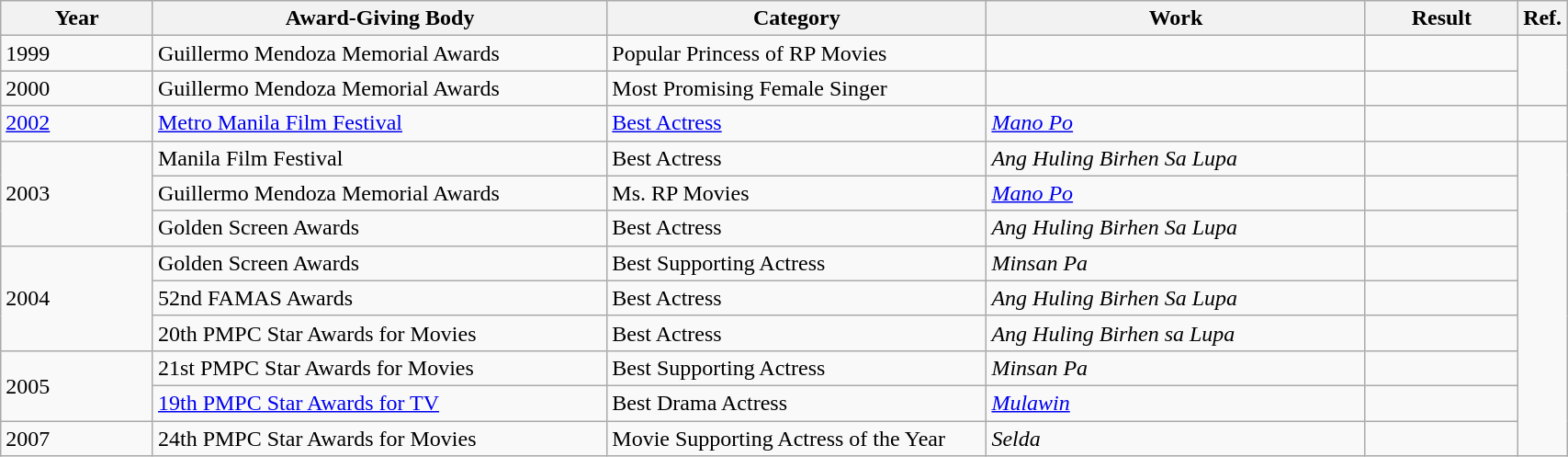<table | width="90%" class="wikitable sortable">
<tr>
<th style="width:10%;">Year</th>
<th style="width:30%;">Award-Giving Body</th>
<th style="width:25%;">Category</th>
<th style="width:25%;">Work</th>
<th style="width:10%;">Result</th>
<th>Ref.</th>
</tr>
<tr>
<td>1999</td>
<td>Guillermo Mendoza Memorial Awards</td>
<td>Popular Princess of RP Movies</td>
<td></td>
<td></td>
</tr>
<tr>
<td>2000</td>
<td>Guillermo Mendoza Memorial Awards</td>
<td>Most Promising Female Singer</td>
<td></td>
<td></td>
</tr>
<tr>
<td><a href='#'>2002</a></td>
<td><a href='#'>Metro Manila Film Festival</a></td>
<td><a href='#'>Best Actress</a></td>
<td><em><a href='#'>Mano Po</a></em></td>
<td></td>
<td></td>
</tr>
<tr>
<td rowspan="3">2003</td>
<td>Manila Film Festival</td>
<td>Best Actress</td>
<td><em>Ang Huling Birhen Sa Lupa</em></td>
<td></td>
</tr>
<tr>
<td>Guillermo Mendoza Memorial Awards</td>
<td>Ms. RP Movies</td>
<td><em><a href='#'>Mano Po</a></em></td>
<td></td>
</tr>
<tr>
<td>Golden Screen Awards</td>
<td>Best Actress</td>
<td><em>Ang Huling Birhen Sa Lupa</em></td>
<td></td>
</tr>
<tr>
<td rowspan="3">2004</td>
<td>Golden Screen Awards</td>
<td>Best Supporting Actress</td>
<td><em>Minsan Pa</em></td>
<td></td>
</tr>
<tr>
<td>52nd FAMAS Awards</td>
<td>Best Actress</td>
<td><em>Ang Huling Birhen Sa Lupa</em></td>
<td></td>
</tr>
<tr>
<td>20th PMPC Star Awards for Movies</td>
<td>Best Actress</td>
<td><em>Ang Huling Birhen sa Lupa</em></td>
<td></td>
</tr>
<tr>
<td rowspan="2">2005</td>
<td>21st PMPC Star Awards for Movies</td>
<td>Best Supporting Actress</td>
<td><em>Minsan Pa</em></td>
<td></td>
</tr>
<tr>
<td><a href='#'>19th PMPC Star Awards for TV</a></td>
<td>Best Drama Actress</td>
<td><em><a href='#'>Mulawin</a></em></td>
<td></td>
</tr>
<tr>
<td>2007</td>
<td>24th PMPC Star Awards for Movies</td>
<td>Movie Supporting Actress of the Year</td>
<td><em>Selda</em></td>
<td></td>
</tr>
</table>
